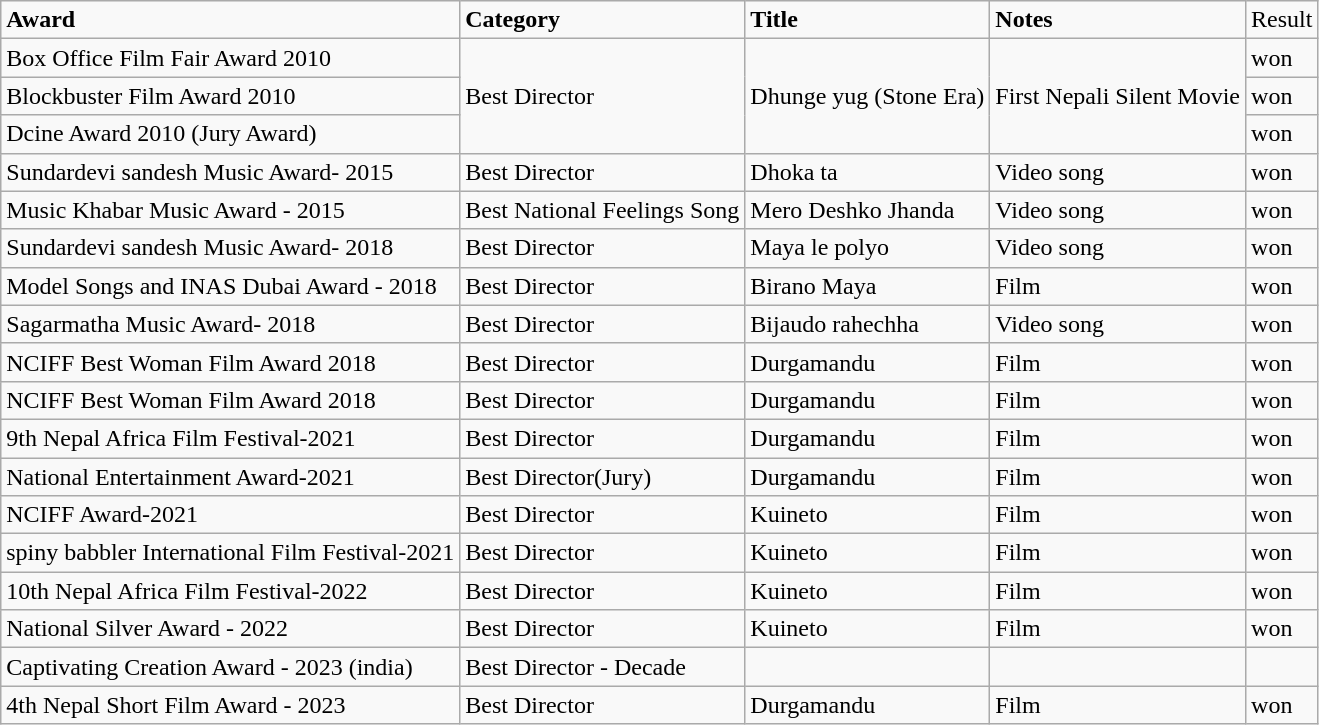<table class="wikitable sortable mw-collapsible">
<tr>
<td><strong>Award</strong></td>
<td><strong>Category</strong></td>
<td><strong>Title</strong></td>
<td><strong>Notes</strong></td>
<td>Result</td>
</tr>
<tr>
<td>Box Office Film Fair Award 2010</td>
<td rowspan=3>Best Director</td>
<td rowspan=3>Dhunge yug (Stone Era)</td>
<td rowspan=3>First Nepali Silent Movie</td>
<td>won</td>
</tr>
<tr>
<td>Blockbuster Film Award 2010</td>
<td>won</td>
</tr>
<tr>
<td>Dcine Award 2010 (Jury Award)</td>
<td>won</td>
</tr>
<tr>
<td>Sundardevi sandesh Music Award- 2015</td>
<td>Best Director</td>
<td>Dhoka ta</td>
<td>Video song</td>
<td>won</td>
</tr>
<tr>
<td>Music Khabar Music Award - 2015</td>
<td>Best National Feelings Song</td>
<td>Mero Deshko Jhanda</td>
<td>Video song</td>
<td>won</td>
</tr>
<tr>
<td>Sundardevi sandesh Music Award- 2018</td>
<td>Best Director</td>
<td>Maya le polyo</td>
<td>Video song</td>
<td>won</td>
</tr>
<tr>
<td>Model Songs and INAS Dubai Award - 2018</td>
<td>Best Director</td>
<td>Birano Maya</td>
<td>Film</td>
<td>won</td>
</tr>
<tr>
<td>Sagarmatha Music Award- 2018</td>
<td>Best Director</td>
<td>Bijaudo rahechha</td>
<td>Video song</td>
<td>won</td>
</tr>
<tr>
<td>NCIFF Best Woman Film Award 2018</td>
<td>Best Director</td>
<td>Durgamandu</td>
<td>Film</td>
<td>won</td>
</tr>
<tr>
<td>NCIFF Best Woman Film Award 2018</td>
<td>Best Director</td>
<td>Durgamandu</td>
<td>Film</td>
<td>won</td>
</tr>
<tr>
<td>9th Nepal Africa Film Festival-2021</td>
<td>Best Director</td>
<td>Durgamandu</td>
<td>Film</td>
<td>won</td>
</tr>
<tr>
<td>National Entertainment Award-2021</td>
<td>Best Director(Jury)</td>
<td>Durgamandu</td>
<td>Film</td>
<td>won</td>
</tr>
<tr>
<td>NCIFF Award-2021</td>
<td>Best Director</td>
<td>Kuineto</td>
<td>Film</td>
<td>won</td>
</tr>
<tr>
<td>spiny babbler International Film Festival-2021</td>
<td>Best Director</td>
<td>Kuineto</td>
<td>Film</td>
<td>won</td>
</tr>
<tr>
<td>10th Nepal Africa Film Festival-2022</td>
<td>Best Director</td>
<td>Kuineto</td>
<td>Film</td>
<td>won</td>
</tr>
<tr>
<td>National Silver Award - 2022</td>
<td>Best Director</td>
<td>Kuineto</td>
<td>Film</td>
<td>won</td>
</tr>
<tr>
<td>Captivating Creation Award - 2023 (india)</td>
<td>Best Director - Decade</td>
<td></td>
<td></td>
<td></td>
</tr>
<tr>
<td>4th Nepal Short Film Award - 2023</td>
<td>Best Director</td>
<td>Durgamandu</td>
<td>Film</td>
<td>won</td>
</tr>
</table>
